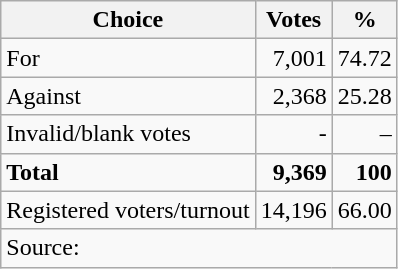<table class=wikitable style=text-align:right>
<tr>
<th>Choice</th>
<th>Votes</th>
<th>%</th>
</tr>
<tr>
<td align=left>For</td>
<td>7,001</td>
<td>74.72</td>
</tr>
<tr>
<td align=left>Against</td>
<td>2,368</td>
<td>25.28</td>
</tr>
<tr>
<td align=left>Invalid/blank votes</td>
<td>-</td>
<td>–</td>
</tr>
<tr>
<td align=left><strong>Total</strong></td>
<td><strong>9,369</strong></td>
<td><strong>100</strong></td>
</tr>
<tr>
<td align=left>Registered voters/turnout</td>
<td>14,196</td>
<td>66.00</td>
</tr>
<tr>
<td colspan=3 align=left>Source: </td>
</tr>
</table>
